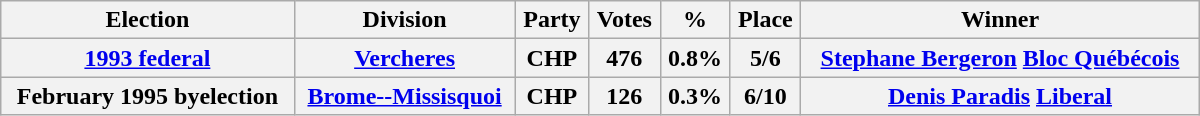<table class="wikitable" width="800">
<tr>
<th align="left">Election</th>
<th align="left">Division</th>
<th align="left">Party</th>
<th align="right">Votes</th>
<th align="right">%</th>
<th align="center">Place</th>
<th align="center">Winner</th>
</tr>
<tr>
<th align="left"><a href='#'>1993 federal</a></th>
<th align="left"><a href='#'>Vercheres</a></th>
<th align="left">CHP</th>
<th align="right">476</th>
<th align="right">0.8%</th>
<th align="center">5/6</th>
<th align=-"left"><a href='#'>Stephane Bergeron</a> <a href='#'>Bloc Québécois</a></th>
</tr>
<tr>
<th align="left">February 1995 byelection</th>
<th align="left"><a href='#'>Brome--Missisquoi</a></th>
<th align="left">CHP</th>
<th align="right">126</th>
<th align="right">0.3%</th>
<th align="center">6/10</th>
<th align=-"left"><a href='#'>Denis Paradis</a> <a href='#'>Liberal</a></th>
</tr>
</table>
